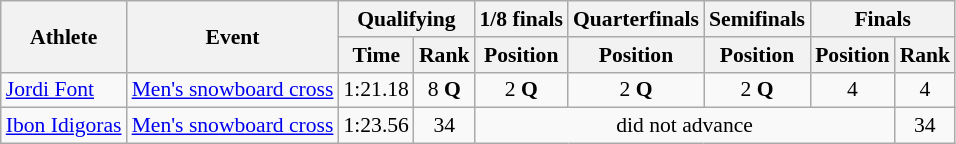<table class="wikitable" style="font-size:90%">
<tr>
<th rowspan="2">Athlete</th>
<th rowspan="2">Event</th>
<th colspan="2">Qualifying</th>
<th>1/8 finals</th>
<th>Quarterfinals</th>
<th>Semifinals</th>
<th colspan=2>Finals</th>
</tr>
<tr>
<th>Time</th>
<th>Rank</th>
<th>Position</th>
<th>Position</th>
<th>Position</th>
<th>Position</th>
<th>Rank</th>
</tr>
<tr>
<td><a href='#'>Jordi Font</a></td>
<td><a href='#'>Men's snowboard cross</a></td>
<td align="center">1:21.18</td>
<td align="center">8 <strong>Q</strong></td>
<td align="center">2 <strong>Q</strong></td>
<td align="center">2 <strong>Q</strong></td>
<td align="center">2 <strong>Q</strong></td>
<td align="center">4</td>
<td align="center">4</td>
</tr>
<tr>
<td><a href='#'>Ibon Idigoras</a></td>
<td><a href='#'>Men's snowboard cross</a></td>
<td align="center">1:23.56</td>
<td align="center">34</td>
<td colspan=4 align="center">did not advance</td>
<td align="center">34</td>
</tr>
</table>
